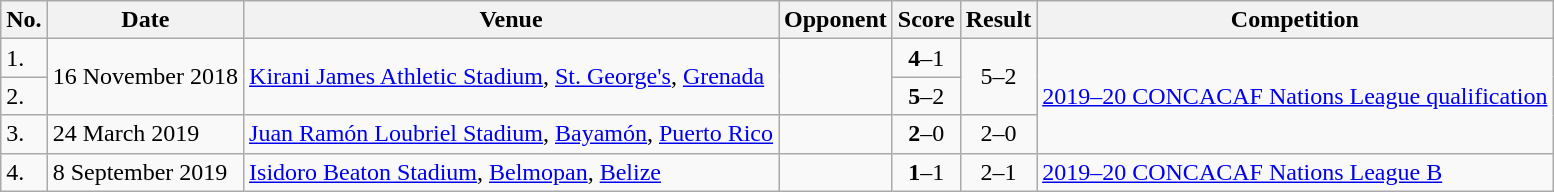<table class="wikitable">
<tr>
<th>No.</th>
<th>Date</th>
<th>Venue</th>
<th>Opponent</th>
<th>Score</th>
<th>Result</th>
<th>Competition</th>
</tr>
<tr>
<td>1.</td>
<td rowspan="2">16 November 2018</td>
<td rowspan="2"><a href='#'>Kirani James Athletic Stadium</a>, <a href='#'>St. George's</a>, <a href='#'>Grenada</a></td>
<td rowspan="2"></td>
<td align=center><strong>4</strong>–1</td>
<td rowspan="2" style="text-align:center">5–2</td>
<td rowspan="3"><a href='#'>2019–20 CONCACAF Nations League qualification</a></td>
</tr>
<tr>
<td>2.</td>
<td align=center><strong>5</strong>–2</td>
</tr>
<tr>
<td>3.</td>
<td>24 March 2019</td>
<td><a href='#'>Juan Ramón Loubriel Stadium</a>, <a href='#'>Bayamón</a>, <a href='#'>Puerto Rico</a></td>
<td></td>
<td align=center><strong>2</strong>–0</td>
<td align=center>2–0</td>
</tr>
<tr>
<td>4.</td>
<td>8 September 2019</td>
<td><a href='#'>Isidoro Beaton Stadium</a>, <a href='#'>Belmopan</a>, <a href='#'>Belize</a></td>
<td></td>
<td align=center><strong>1</strong>–1</td>
<td align=center>2–1</td>
<td><a href='#'>2019–20 CONCACAF Nations League B</a></td>
</tr>
</table>
